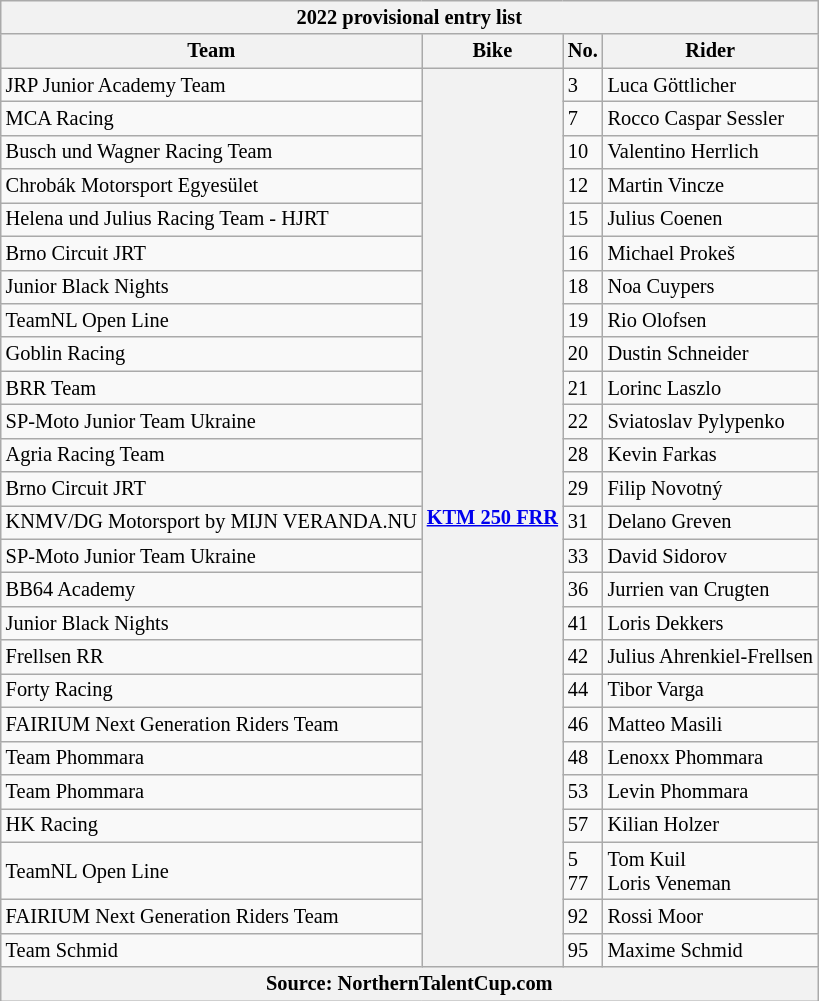<table class="wikitable" style="font-size: 85%">
<tr>
<th colspan=4>2022 provisional entry list</th>
</tr>
<tr>
<th>Team</th>
<th>Bike</th>
<th>No.</th>
<th>Rider</th>
</tr>
<tr>
<td>JRP Junior Academy Team</td>
<th rowspan="26"><a href='#'>KTM 250 FRR</a></th>
<td>3</td>
<td> Luca Göttlicher</td>
</tr>
<tr>
<td>MCA Racing</td>
<td>7</td>
<td> Rocco Caspar Sessler</td>
</tr>
<tr>
<td>Busch und Wagner Racing Team</td>
<td>10</td>
<td> Valentino Herrlich</td>
</tr>
<tr>
<td>Chrobák Motorsport Egyesület</td>
<td>12</td>
<td> Martin Vincze</td>
</tr>
<tr>
<td>Helena und Julius Racing Team - HJRT</td>
<td>15</td>
<td> Julius Coenen</td>
</tr>
<tr>
<td>Brno Circuit JRT</td>
<td>16</td>
<td> Michael Prokeš</td>
</tr>
<tr>
<td>Junior Black Nights</td>
<td>18</td>
<td> Noa Cuypers</td>
</tr>
<tr>
<td>TeamNL Open Line</td>
<td>19</td>
<td> Rio Olofsen</td>
</tr>
<tr>
<td>Goblin Racing</td>
<td>20</td>
<td> Dustin Schneider</td>
</tr>
<tr>
<td>BRR Team</td>
<td>21</td>
<td> Lorinc Laszlo</td>
</tr>
<tr>
<td>SP-Moto Junior Team Ukraine</td>
<td>22</td>
<td> Sviatoslav Pylypenko</td>
</tr>
<tr>
<td>Agria Racing Team</td>
<td>28</td>
<td> Kevin Farkas</td>
</tr>
<tr>
<td>Brno Circuit JRT</td>
<td>29</td>
<td> Filip Novotný</td>
</tr>
<tr>
<td>KNMV/DG Motorsport by MIJN VERANDA.NU</td>
<td>31</td>
<td> Delano Greven</td>
</tr>
<tr>
<td>SP-Moto Junior Team Ukraine</td>
<td>33</td>
<td> David Sidorov</td>
</tr>
<tr>
<td>BB64 Academy</td>
<td>36</td>
<td> Jurrien van Crugten</td>
</tr>
<tr>
<td>Junior Black Nights</td>
<td>41</td>
<td> Loris Dekkers</td>
</tr>
<tr>
<td>Frellsen RR</td>
<td>42</td>
<td> Julius Ahrenkiel-Frellsen</td>
</tr>
<tr>
<td>Forty Racing</td>
<td>44</td>
<td> Tibor Varga</td>
</tr>
<tr>
<td>FAIRIUM Next Generation Riders Team</td>
<td>46</td>
<td> Matteo Masili</td>
</tr>
<tr>
<td>Team Phommara</td>
<td>48</td>
<td> Lenoxx Phommara</td>
</tr>
<tr>
<td>Team Phommara</td>
<td>53</td>
<td> Levin Phommara</td>
</tr>
<tr>
<td>HK Racing</td>
<td>57</td>
<td> Kilian Holzer</td>
</tr>
<tr>
<td>TeamNL Open Line</td>
<td>5<br>77</td>
<td> Tom Kuil<br> Loris Veneman</td>
</tr>
<tr>
<td>FAIRIUM Next Generation Riders Team</td>
<td>92</td>
<td> Rossi Moor</td>
</tr>
<tr>
<td>Team Schmid</td>
<td>95</td>
<td> Maxime Schmid</td>
</tr>
<tr>
<th colspan=4>Source: NorthernTalentCup.com</th>
</tr>
</table>
